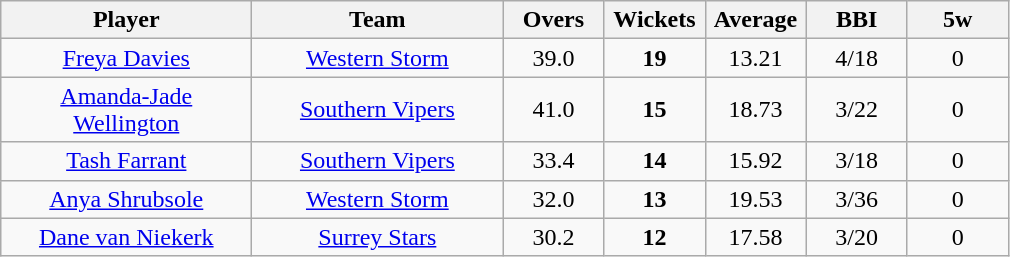<table class="wikitable" style="text-align:center">
<tr>
<th width=160>Player</th>
<th width=160>Team</th>
<th width=60>Overs</th>
<th width=60>Wickets</th>
<th width=60>Average</th>
<th width=60>BBI</th>
<th width=60>5w</th>
</tr>
<tr>
<td><a href='#'>Freya Davies</a></td>
<td><a href='#'>Western Storm</a></td>
<td>39.0</td>
<td><strong>19</strong></td>
<td>13.21</td>
<td>4/18</td>
<td>0</td>
</tr>
<tr>
<td><a href='#'>Amanda-Jade Wellington</a></td>
<td><a href='#'>Southern Vipers</a></td>
<td>41.0</td>
<td><strong>15</strong></td>
<td>18.73</td>
<td>3/22</td>
<td>0</td>
</tr>
<tr>
<td><a href='#'>Tash Farrant</a></td>
<td><a href='#'>Southern Vipers</a></td>
<td>33.4</td>
<td><strong>14</strong></td>
<td>15.92</td>
<td>3/18</td>
<td>0</td>
</tr>
<tr>
<td><a href='#'>Anya Shrubsole</a></td>
<td><a href='#'>Western Storm</a></td>
<td>32.0</td>
<td><strong>13</strong></td>
<td>19.53</td>
<td>3/36</td>
<td>0</td>
</tr>
<tr>
<td><a href='#'>Dane van Niekerk</a></td>
<td><a href='#'>Surrey Stars</a></td>
<td>30.2</td>
<td><strong>12</strong></td>
<td>17.58</td>
<td>3/20</td>
<td>0</td>
</tr>
</table>
